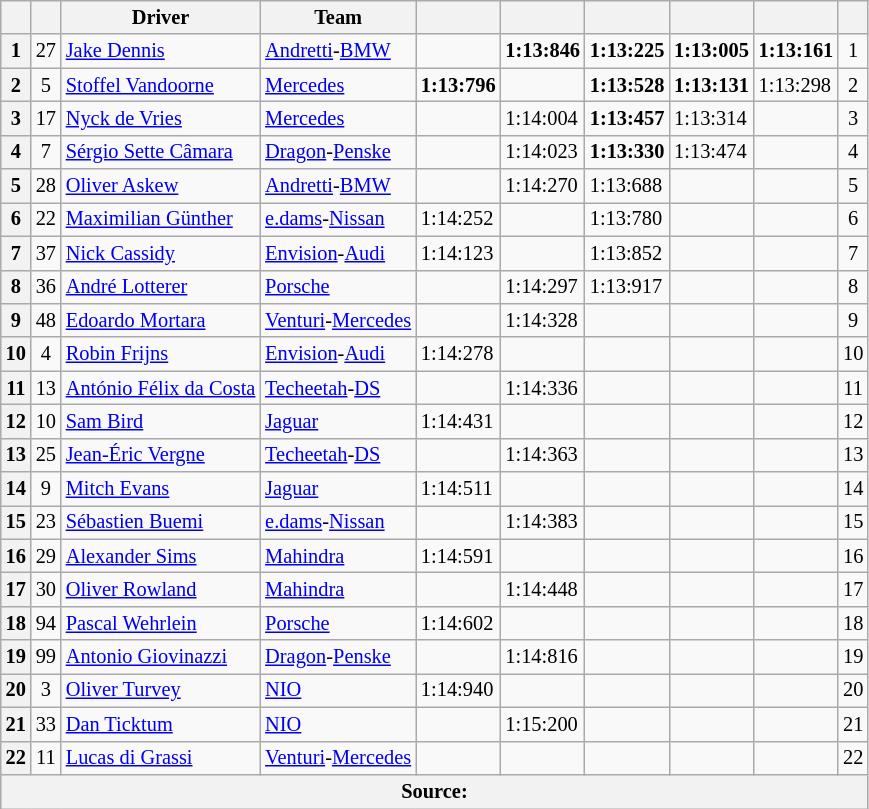<table class="wikitable sortable" style="font-size: 85%">
<tr>
<th scope="col"></th>
<th scope="col"></th>
<th scope="col">Driver</th>
<th scope="col">Team</th>
<th scope="col"></th>
<th scope="col"></th>
<th scope="col"></th>
<th scope="col"></th>
<th scope="col"></th>
<th scope="col"></th>
</tr>
<tr>
<th scope="row">1</th>
<td align="center">27</td>
<td data-sort-value="DEN"> <a href='#'>Jake Dennis</a></td>
<td><a href='#'>Andretti</a>-<a href='#'>BMW</a></td>
<td></td>
<td><strong>1:13:846</strong></td>
<td><strong>1:13:225</strong></td>
<td><strong>1:13:005</strong></td>
<td><strong>1:13:161</strong></td>
<td align="center">1</td>
</tr>
<tr>
<th scope="row">2</th>
<td align="center">5</td>
<td data-sort-value="VAN"> <a href='#'>Stoffel Vandoorne</a></td>
<td><a href='#'>Mercedes</a></td>
<td><strong>1:13:796</strong></td>
<td></td>
<td><strong>1:13:528</strong></td>
<td><strong>1:13:131</strong></td>
<td>1:13:298</td>
<td align="center">2</td>
</tr>
<tr>
<th scope="row">3</th>
<td align="center">17</td>
<td data-sort-value="DEV"> <a href='#'>Nyck de Vries</a></td>
<td><a href='#'>Mercedes</a></td>
<td></td>
<td>1:14:004</td>
<td><strong>1:13:457</strong></td>
<td>1:13:314</td>
<td></td>
<td align="center">3</td>
</tr>
<tr>
<th scope="row">4</th>
<td align="center">7</td>
<td data-sort-value="SET"> <a href='#'>Sérgio Sette Câmara</a></td>
<td><a href='#'>Dragon</a>-<a href='#'>Penske</a></td>
<td></td>
<td>1:14:023</td>
<td><strong>1:13:330</strong></td>
<td>1:13:474</td>
<td></td>
<td align="center">4</td>
</tr>
<tr>
<th scope="row">5</th>
<td align="center">28</td>
<td data-sort-value="ASK"> <a href='#'>Oliver Askew</a></td>
<td><a href='#'>Andretti</a>-<a href='#'>BMW</a></td>
<td></td>
<td>1:14:270</td>
<td>1:13:688</td>
<td></td>
<td></td>
<td align="center">5</td>
</tr>
<tr>
<th scope="row">6</th>
<td align="center">22</td>
<td data-sort-value="GUE"> <a href='#'>Maximilian Günther</a></td>
<td><a href='#'>e.dams</a>-<a href='#'>Nissan</a></td>
<td>1:14:252</td>
<td></td>
<td>1:13:780</td>
<td></td>
<td></td>
<td align="center">6</td>
</tr>
<tr>
<th scope="row">7</th>
<td align="center">37</td>
<td data-sort-value="CAS"> <a href='#'>Nick Cassidy</a></td>
<td><a href='#'>Envision</a>-<a href='#'>Audi</a></td>
<td>1:14:123</td>
<td></td>
<td>1:13:852</td>
<td></td>
<td></td>
<td align="center">7</td>
</tr>
<tr>
<th scope="row">8</th>
<td align="center">36</td>
<td data-sort-value="LOT"> <a href='#'>André Lotterer</a></td>
<td><a href='#'>Porsche</a></td>
<td></td>
<td>1:14:297</td>
<td>1:13:917</td>
<td></td>
<td></td>
<td align="center">8</td>
</tr>
<tr>
<th scope="row">9</th>
<td align="center">48</td>
<td data-sort-value="MOR"> <a href='#'>Edoardo Mortara</a></td>
<td><a href='#'>Venturi</a>-<a href='#'>Mercedes</a></td>
<td></td>
<td>1:14:328</td>
<td></td>
<td></td>
<td></td>
<td align="center">9</td>
</tr>
<tr>
<th scope="row">10</th>
<td align="center">4</td>
<td data-sort-value="FRI"> <a href='#'>Robin Frijns</a></td>
<td><a href='#'>Envision</a>-<a href='#'>Audi</a></td>
<td>1:14:278</td>
<td></td>
<td></td>
<td></td>
<td></td>
<td align="center">10</td>
</tr>
<tr>
<th scope="row">11</th>
<td align="center">13</td>
<td data-sort-value="DAC"> <a href='#'>António Félix da Costa</a></td>
<td><a href='#'>Techeetah</a>-<a href='#'>DS</a></td>
<td></td>
<td>1:14:336</td>
<td></td>
<td></td>
<td></td>
<td align="center">11</td>
</tr>
<tr>
<th scope="row">12</th>
<td align="center">10</td>
<td data-sort-value="BIR"> <a href='#'>Sam Bird</a></td>
<td><a href='#'>Jaguar</a></td>
<td>1:14:431</td>
<td></td>
<td></td>
<td></td>
<td></td>
<td align="center">12</td>
</tr>
<tr>
<th scope="row">13</th>
<td align="center">25</td>
<td data-sort-value="JEV"> <a href='#'>Jean-Éric Vergne</a></td>
<td><a href='#'>Techeetah</a>-<a href='#'>DS</a></td>
<td></td>
<td>1:14:363</td>
<td></td>
<td></td>
<td></td>
<td align="center">13</td>
</tr>
<tr>
<th scope="row">14</th>
<td align="center">9</td>
<td data-sort-value="EVA"> <a href='#'>Mitch Evans</a></td>
<td><a href='#'>Jaguar</a></td>
<td>1:14:511</td>
<td></td>
<td></td>
<td></td>
<td></td>
<td align="center">14</td>
</tr>
<tr>
<th scope="row">15</th>
<td align="center">23</td>
<td data-sort-value="BUE"> <a href='#'>Sébastien Buemi</a></td>
<td><a href='#'>e.dams</a>-<a href='#'>Nissan</a></td>
<td></td>
<td>1:14:383</td>
<td></td>
<td></td>
<td></td>
<td align="center">15</td>
</tr>
<tr>
<th scope="row">16</th>
<td align="center">29</td>
<td data-sort-value="SIM"> <a href='#'>Alexander Sims</a></td>
<td><a href='#'>Mahindra</a></td>
<td>1:14:591</td>
<td></td>
<td></td>
<td></td>
<td></td>
<td align="center">16</td>
</tr>
<tr>
<th scope="row">17</th>
<td align="center">30</td>
<td data-sort-value="ROW"> <a href='#'>Oliver Rowland</a></td>
<td><a href='#'>Mahindra</a></td>
<td></td>
<td>1:14:448</td>
<td></td>
<td></td>
<td></td>
<td align="center">17</td>
</tr>
<tr>
<th scope="row">18</th>
<td align="center">94</td>
<td data-sort-value="WEH"> <a href='#'>Pascal Wehrlein</a></td>
<td><a href='#'>Porsche</a></td>
<td>1:14:602</td>
<td></td>
<td></td>
<td></td>
<td></td>
<td align="center">18</td>
</tr>
<tr>
<th scope="row">19</th>
<td align="center">99</td>
<td data-sort-value="GIO"> <a href='#'>Antonio Giovinazzi</a></td>
<td><a href='#'>Dragon</a>-<a href='#'>Penske</a></td>
<td></td>
<td>1:14:816</td>
<td></td>
<td></td>
<td></td>
<td align="center">19</td>
</tr>
<tr>
<th scope="row">20</th>
<td align="center">3</td>
<td data-sort-value="TUR"> <a href='#'>Oliver Turvey</a></td>
<td><a href='#'>NIO</a></td>
<td>1:14:940</td>
<td></td>
<td></td>
<td></td>
<td></td>
<td align="center">20</td>
</tr>
<tr>
<th scope="row">21</th>
<td align="center">33</td>
<td data-sort-value="TIC"> <a href='#'>Dan Ticktum</a></td>
<td><a href='#'>NIO</a></td>
<td></td>
<td>1:15:200</td>
<td></td>
<td></td>
<td></td>
<td align="center">21</td>
</tr>
<tr>
<th scope="row">22</th>
<td align="center">11</td>
<td data-sort-value="DIG"> <a href='#'>Lucas di Grassi</a></td>
<td><a href='#'>Venturi</a>-<a href='#'>Mercedes</a></td>
<td></td>
<td></td>
<td></td>
<td></td>
<td></td>
<td align="center">22</td>
</tr>
<tr>
<th colspan="10">Source:</th>
</tr>
</table>
